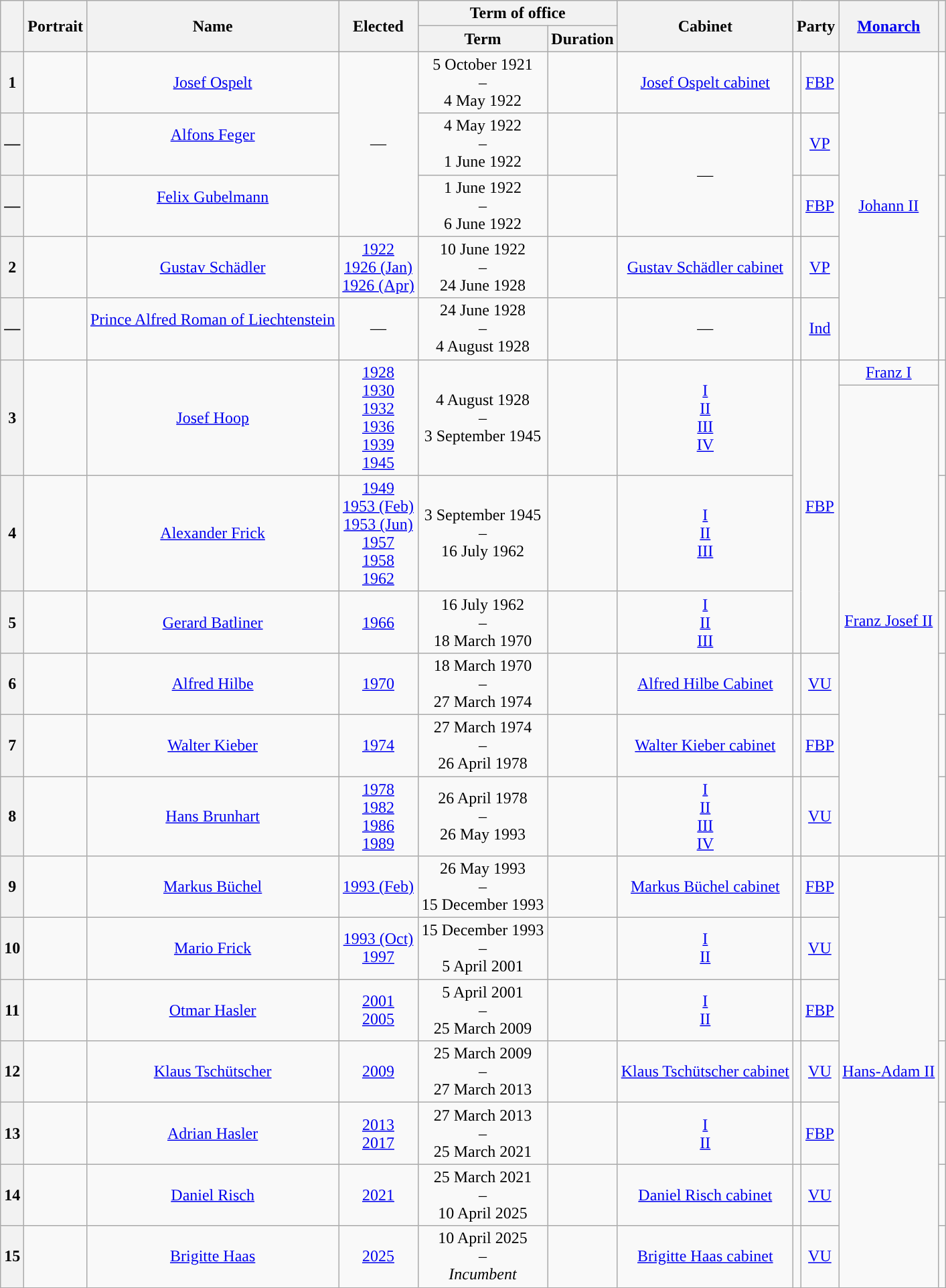<table class="wikitable" style="text-align:center">
<tr align=center bgcolor=#ebebeb>
<th scope=col rowspan=2></th>
<th scope=col rowspan=2>Portrait</th>
<th scope=col rowspan=2>Name<br></th>
<th scope=col rowspan=2>Elected</th>
<th colspan="2" scope="rowgroup">Term of office</th>
<th scope=col rowspan=2>Cabinet</th>
<th rowspan="2" colspan="2" scope="rowgroup">Party</th>
<th scope=col rowspan=2><a href='#'>Monarch</a><br></th>
<th rowspan="2"></th>
</tr>
<tr align=center bgcolor=#ebebeb>
<th scope=col>Term</th>
<th scope=col>Duration</th>
</tr>
<tr>
<th scope=row style="background:">1</th>
<td></td>
<td><a href='#'>Josef Ospelt</a><br></td>
<td rowspan="3">—</td>
<td>5 October 1921<br>–<br>4 May 1922</td>
<td></td>
<td><a href='#'>Josef Ospelt cabinet</a></td>
<td></td>
<td><a href='#'>FBP</a></td>
<td rowspan="6"><a href='#'>Johann II</a><br></td>
<td></td>
</tr>
<tr>
<th scope=row style="background:">—</th>
<td></td>
<td><a href='#'>Alfons Feger</a><br><br></td>
<td>4 May 1922<br>–<br>1 June 1922</td>
<td></td>
<td rowspan="2">—</td>
<td></td>
<td><a href='#'>VP</a></td>
<td></td>
</tr>
<tr>
<th scope=row style="background:">—</th>
<td></td>
<td><a href='#'>Felix Gubelmann</a><br><br></td>
<td>1 June 1922 <br>–<br>6 June 1922</td>
<td></td>
<td></td>
<td><a href='#'>FBP</a></td>
<td></td>
</tr>
<tr>
<th scope=row style="background:">2</th>
<td></td>
<td><a href='#'>Gustav Schädler</a><br></td>
<td><a href='#'>1922</a><br><a href='#'>1926 (Jan)</a><br><a href='#'>1926 (Apr)</a></td>
<td>10 June 1922 <br>–<br>24 June 1928</td>
<td></td>
<td><a href='#'>Gustav Schädler cabinet</a></td>
<td></td>
<td><a href='#'>VP</a></td>
<td></td>
</tr>
<tr>
<th scope=row style="background:">—</th>
<td></td>
<td><a href='#'>Prince Alfred Roman of Liechtenstein</a><br><br></td>
<td>—</td>
<td>24 June 1928<br>–<br>4 August 1928</td>
<td></td>
<td>—</td>
<td></td>
<td><a href='#'>Ind</a></td>
<td></td>
</tr>
<tr>
<th scope="row" rowspan="3" style="background:">3</th>
<td rowspan="3"></td>
<td rowspan="3"><a href='#'>Josef Hoop</a><br></td>
<td rowspan="3"><a href='#'>1928</a><br><a href='#'>1930</a><br><a href='#'>1932</a><br><a href='#'>1936</a><br><a href='#'>1939</a><br><a href='#'>1945</a></td>
<td rowspan="3">4 August 1928<br>–<br>3 September 1945</td>
<td rowspan="3"></td>
<td rowspan="3"><a href='#'>I</a><br><a href='#'>II</a><br><a href='#'>III</a><br><a href='#'>IV</a></td>
<td rowspan="5"></td>
<td rowspan="5"><a href='#'>FBP</a></td>
<td rowspan="3"></td>
</tr>
<tr>
<td><a href='#'>Franz I</a> <br></td>
</tr>
<tr>
<td rowspan="6"><a href='#'>Franz Josef II</a><br></td>
</tr>
<tr>
<th scope="row" style="background:">4</th>
<td></td>
<td><a href='#'>Alexander Frick</a><br></td>
<td><a href='#'>1949</a><br><a href='#'>1953 (Feb)</a><br><a href='#'>1953 (Jun)</a><br><a href='#'>1957</a><br><a href='#'>1958</a><br><a href='#'>1962</a></td>
<td>3 September 1945<br>–<br>16 July 1962</td>
<td></td>
<td><a href='#'>I</a><br><a href='#'>II</a><br><a href='#'>III</a></td>
<td></td>
</tr>
<tr>
<th scope=row style="background:">5</th>
<td></td>
<td><a href='#'>Gerard Batliner</a><br></td>
<td><a href='#'>1966</a></td>
<td>16 July 1962<br>–<br>18 March 1970</td>
<td></td>
<td><a href='#'>I</a><br><a href='#'>II</a><br><a href='#'>III</a></td>
<td></td>
</tr>
<tr>
<th scope=row style="background:">6</th>
<td></td>
<td><a href='#'>Alfred Hilbe</a><br></td>
<td><a href='#'>1970</a></td>
<td>18 March 1970<br>–<br>27 March 1974</td>
<td></td>
<td><a href='#'>Alfred Hilbe Cabinet</a></td>
<td></td>
<td><a href='#'>VU</a></td>
<td></td>
</tr>
<tr>
<th scope=row style="background:">7</th>
<td></td>
<td><a href='#'>Walter Kieber</a><br></td>
<td><a href='#'>1974</a></td>
<td>27 March 1974<br>–<br>26 April 1978</td>
<td></td>
<td><a href='#'>Walter Kieber cabinet</a></td>
<td></td>
<td><a href='#'>FBP</a></td>
<td></td>
</tr>
<tr>
<th scope=row style="background:">8</th>
<td></td>
<td><a href='#'>Hans Brunhart</a><br></td>
<td><a href='#'>1978</a><br><a href='#'>1982</a><br><a href='#'>1986</a><br><a href='#'>1989</a></td>
<td>26 April 1978<br>–<br>26 May 1993</td>
<td></td>
<td><a href='#'>I</a><br><a href='#'>II</a><br><a href='#'>III</a><br><a href='#'>IV</a></td>
<td></td>
<td><a href='#'>VU</a></td>
<td></td>
</tr>
<tr>
<th scope=row style="background:">9</th>
<td></td>
<td><a href='#'>Markus Büchel</a><br></td>
<td><a href='#'>1993 (Feb)</a></td>
<td>26 May 1993<br>–<br>15 December 1993</td>
<td></td>
<td><a href='#'>Markus Büchel cabinet</a></td>
<td></td>
<td><a href='#'>FBP</a></td>
<td rowspan=7><a href='#'>Hans-Adam II</a><br></td>
<td></td>
</tr>
<tr>
<th scope=row style="background:">10</th>
<td></td>
<td><a href='#'>Mario Frick</a><br></td>
<td><a href='#'>1993 (Oct)</a><br><a href='#'>1997</a></td>
<td>15 December 1993<br>–<br>5 April 2001</td>
<td></td>
<td><a href='#'>I</a><br><a href='#'>II</a></td>
<td></td>
<td><a href='#'>VU</a></td>
<td></td>
</tr>
<tr>
<th scope=row style="background:">11</th>
<td></td>
<td><a href='#'>Otmar Hasler</a><br></td>
<td><a href='#'>2001</a><br><a href='#'>2005</a></td>
<td>5 April 2001<br>–<br>25 March 2009</td>
<td></td>
<td><a href='#'>I</a><br><a href='#'>II</a></td>
<td></td>
<td><a href='#'>FBP</a></td>
<td></td>
</tr>
<tr>
<th scope=row style="background:">12</th>
<td></td>
<td><a href='#'>Klaus Tschütscher</a><br></td>
<td><a href='#'>2009</a></td>
<td>25 March 2009<br>–<br>27 March 2013</td>
<td></td>
<td><a href='#'>Klaus Tschütscher cabinet</a></td>
<td></td>
<td><a href='#'>VU</a></td>
<td></td>
</tr>
<tr>
<th scope=row style="background:">13</th>
<td></td>
<td><a href='#'>Adrian Hasler</a><br></td>
<td><a href='#'>2013</a><br><a href='#'>2017</a></td>
<td>27 March 2013<br>–<br>25 March 2021</td>
<td></td>
<td><a href='#'>I</a><br><a href='#'>II</a></td>
<td></td>
<td><a href='#'>FBP</a></td>
<td></td>
</tr>
<tr>
<th scope=row style="background:">14</th>
<td></td>
<td><a href='#'>Daniel Risch</a><br></td>
<td><a href='#'>2021</a></td>
<td>25 March 2021<br>–<br>10 April 2025</td>
<td></td>
<td><a href='#'>Daniel Risch cabinet</a></td>
<td></td>
<td><a href='#'>VU</a></td>
<td></td>
</tr>
<tr>
<th scope=row style="background:">15</th>
<td></td>
<td><a href='#'>Brigitte Haas</a><br></td>
<td><a href='#'>2025</a></td>
<td>10 April 2025<br>–<br><em>Incumbent</em></td>
<td></td>
<td><a href='#'>Brigitte Haas cabinet</a></td>
<td></td>
<td><a href='#'>VU</a></td>
<td></td>
</tr>
</table>
